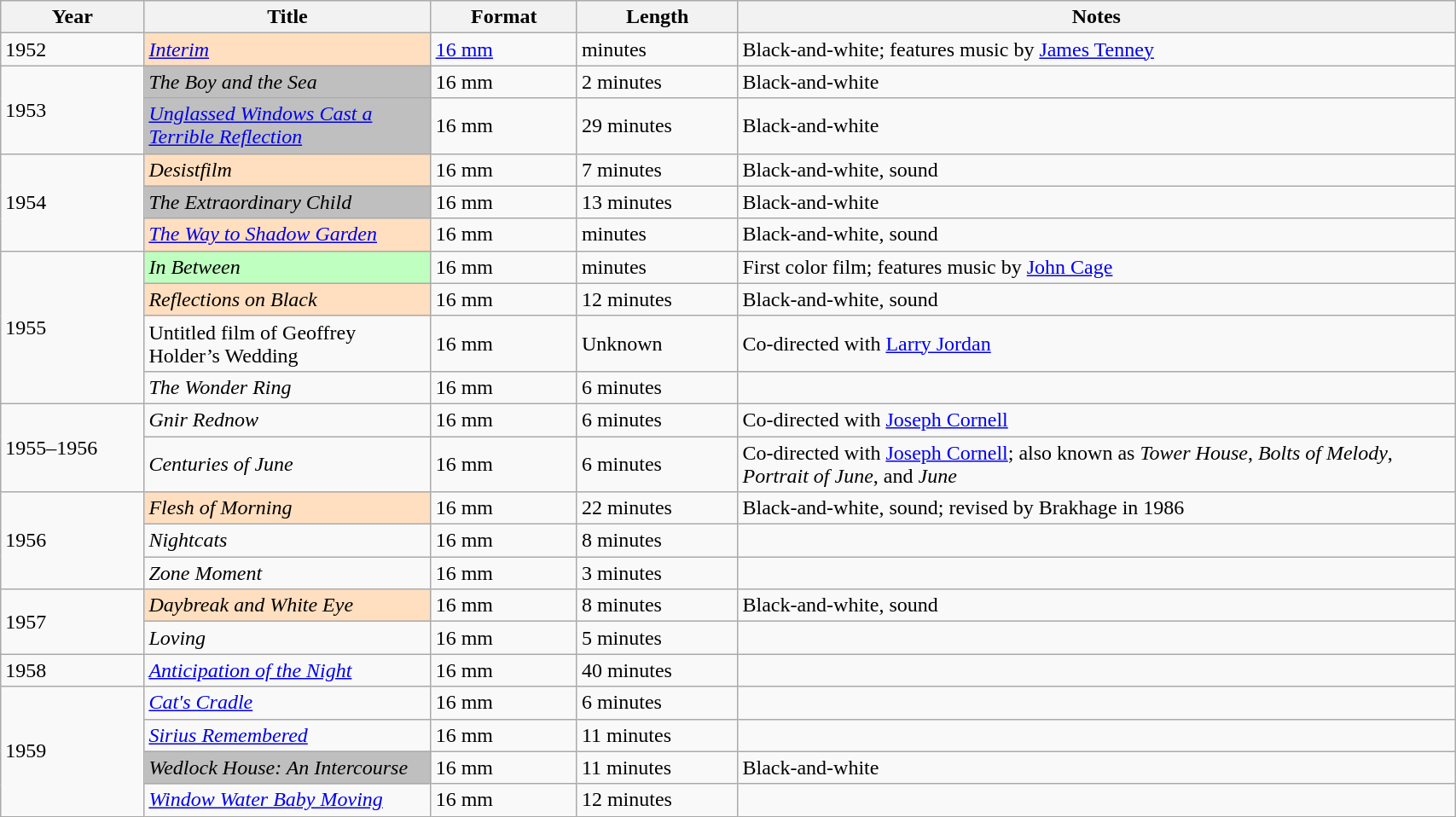<table class="wikitable plainrowheaders" style="width: 90%">
<tr>
<th style="width: 5%;" scope="col">Year</th>
<th style="width: 10%;" scope="col">Title</th>
<th style="width: 5%;" scope="col">Format</th>
<th style="width: 5%;" scope="col">Length</th>
<th style="width: 25%;" scope="col">Notes</th>
</tr>
<tr>
<td scope="row">1952</td>
<td scope="row" style="background: #ffdfbf;"><em><a href='#'>Interim</a></em></td>
<td><a href='#'>16 mm</a></td>
<td> minutes</td>
<td>Black-and-white; features music by <a href='#'>James Tenney</a></td>
</tr>
<tr>
<td scope="row" rowspan="2">1953</td>
<td scope="row" style="background: #bfbfbf;"><em>The Boy and the Sea</em></td>
<td>16 mm</td>
<td>2 minutes</td>
<td>Black-and-white</td>
</tr>
<tr>
<td scope="row" style="background: #bfbfbf;"><em><a href='#'>Unglassed Windows Cast a Terrible Reflection</a></em></td>
<td>16 mm</td>
<td>29 minutes</td>
<td>Black-and-white</td>
</tr>
<tr>
<td scope="row" rowspan="3">1954</td>
<td scope="row" style="background: #ffdfbf;"><em>Desistfilm</em></td>
<td>16 mm</td>
<td>7 minutes</td>
<td>Black-and-white, sound</td>
</tr>
<tr>
<td scope="row" style="background: #bfbfbf;"><em>The Extraordinary Child</em></td>
<td>16 mm</td>
<td>13 minutes</td>
<td>Black-and-white</td>
</tr>
<tr>
<td scope="row" style="background: #ffdfbf;"><em><a href='#'>The Way to Shadow Garden</a></em></td>
<td>16 mm</td>
<td> minutes</td>
<td>Black-and-white, sound</td>
</tr>
<tr>
<td scope="row" rowspan="4">1955</td>
<td scope="row" style="background: #bfffbf;"><em>In Between</em></td>
<td>16 mm</td>
<td> minutes</td>
<td>First color film; features music by <a href='#'>John Cage</a></td>
</tr>
<tr>
<td scope="row" style="background: #ffdfbf;"><em>Reflections on Black</em></td>
<td>16 mm</td>
<td>12 minutes</td>
<td>Black-and-white, sound</td>
</tr>
<tr>
<td scope="row">Untitled film of Geoffrey Holder’s Wedding</td>
<td>16 mm</td>
<td>Unknown</td>
<td>Co-directed with <a href='#'>Larry Jordan</a></td>
</tr>
<tr>
<td scope="row"><em>The Wonder Ring</em></td>
<td>16 mm</td>
<td>6 minutes</td>
<td></td>
</tr>
<tr>
<td scope="row" rowspan="2">1955–1956</td>
<td><em>Gnir Rednow</em></td>
<td>16 mm</td>
<td>6 minutes</td>
<td>Co-directed with <a href='#'>Joseph Cornell</a></td>
</tr>
<tr>
<td scope="row"><em>Centuries of June</em></td>
<td>16 mm</td>
<td>6 minutes</td>
<td>Co-directed with <a href='#'>Joseph Cornell</a>; also known as <em>Tower House</em>, <em>Bolts of Melody</em>, <em>Portrait of June</em>, and <em>June</em></td>
</tr>
<tr>
<td scope="row" rowspan="3">1956</td>
<td scope="row" style="background: #ffdfbf;"><em>Flesh of Morning</em></td>
<td>16 mm</td>
<td>22 minutes</td>
<td>Black-and-white, sound; revised by Brakhage in 1986</td>
</tr>
<tr>
<td scope="row"><em>Nightcats</em></td>
<td>16 mm</td>
<td>8 minutes</td>
<td></td>
</tr>
<tr>
<td scope="row"><em>Zone Moment</em></td>
<td>16 mm</td>
<td>3 minutes</td>
<td></td>
</tr>
<tr>
<td scope="row" rowspan="2">1957</td>
<td scope="row" style="background: #ffdfbf;"><em>Daybreak and White Eye</em></td>
<td>16 mm</td>
<td>8 minutes</td>
<td>Black-and-white, sound</td>
</tr>
<tr>
<td scope="row"><em>Loving</em></td>
<td>16 mm</td>
<td>5 minutes</td>
<td></td>
</tr>
<tr>
<td scope="row">1958</td>
<td><em><a href='#'>Anticipation of the Night</a></em></td>
<td>16 mm</td>
<td>40 minutes</td>
<td></td>
</tr>
<tr>
<td scope="row" rowspan="4">1959</td>
<td><em><a href='#'>Cat's Cradle</a></em></td>
<td>16 mm</td>
<td>6 minutes</td>
<td></td>
</tr>
<tr>
<td scope="row"><em><a href='#'>Sirius Remembered</a></em></td>
<td>16 mm</td>
<td>11 minutes</td>
<td></td>
</tr>
<tr>
<td scope="row" style="background: #bfbfbf;"><em>Wedlock House: An Intercourse</em></td>
<td>16 mm</td>
<td>11 minutes</td>
<td>Black-and-white</td>
</tr>
<tr>
<td scope="row"><em><a href='#'>Window Water Baby Moving</a></em></td>
<td>16 mm</td>
<td>12 minutes</td>
<td></td>
</tr>
</table>
